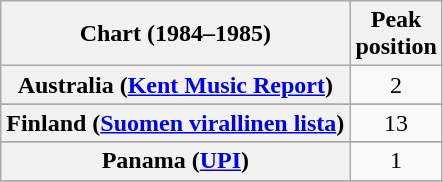<table class="wikitable plainrowheaders sortable" style="text-align:center;">
<tr>
<th>Chart (1984–1985)</th>
<th>Peak<br>position</th>
</tr>
<tr>
<th scope="row">Australia (<a href='#'>Kent Music Report</a>)</th>
<td>2</td>
</tr>
<tr>
</tr>
<tr>
</tr>
<tr>
</tr>
<tr>
<th scope="row">Finland (<a href='#'>Suomen virallinen lista</a>)</th>
<td align="center">13</td>
</tr>
<tr>
</tr>
<tr>
</tr>
<tr>
</tr>
<tr>
</tr>
<tr>
<th scope="row">Panama (<a href='#'>UPI</a>)</th>
<td align="center">1</td>
</tr>
<tr>
</tr>
<tr>
</tr>
<tr>
</tr>
<tr>
</tr>
<tr>
</tr>
<tr>
</tr>
<tr>
</tr>
</table>
